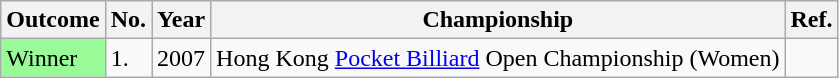<table class="wikitable sortable">
<tr>
<th>Outcome</th>
<th>No.</th>
<th>Year</th>
<th>Championship</th>
<th>Ref.</th>
</tr>
<tr>
<td style="background:#98FB98">Winner</td>
<td>1.</td>
<td>2007</td>
<td>Hong Kong <a href='#'>Pocket Billiard</a> Open Championship (Women)</td>
<td></td>
</tr>
</table>
